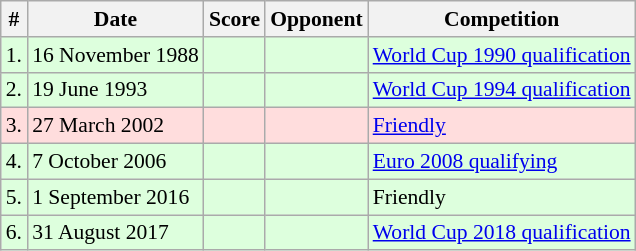<table class="wikitable" style="font-size:90%">
<tr>
<th>#</th>
<th>Date</th>
<th>Score</th>
<th>Opponent</th>
<th>Competition</th>
</tr>
<tr style="background:#dfd">
<td>1.</td>
<td>16 November 1988</td>
<td></td>
<td></td>
<td><a href='#'>World Cup 1990 qualification</a></td>
</tr>
<tr style="background:#dfd">
<td>2.</td>
<td>19 June 1993</td>
<td></td>
<td></td>
<td><a href='#'>World Cup 1994 qualification</a></td>
</tr>
<tr style="background:#fdd">
<td>3.</td>
<td>27 March 2002</td>
<td></td>
<td></td>
<td><a href='#'>Friendly</a></td>
</tr>
<tr style="background:#dfd">
<td>4.</td>
<td>7 October 2006</td>
<td></td>
<td></td>
<td><a href='#'>Euro 2008 qualifying</a></td>
</tr>
<tr style="background:#dfd">
<td>5.</td>
<td>1 September 2016</td>
<td></td>
<td></td>
<td>Friendly</td>
</tr>
<tr style="background:#dfd">
<td>6.</td>
<td>31 August 2017</td>
<td></td>
<td></td>
<td><a href='#'>World Cup 2018 qualification</a></td>
</tr>
</table>
